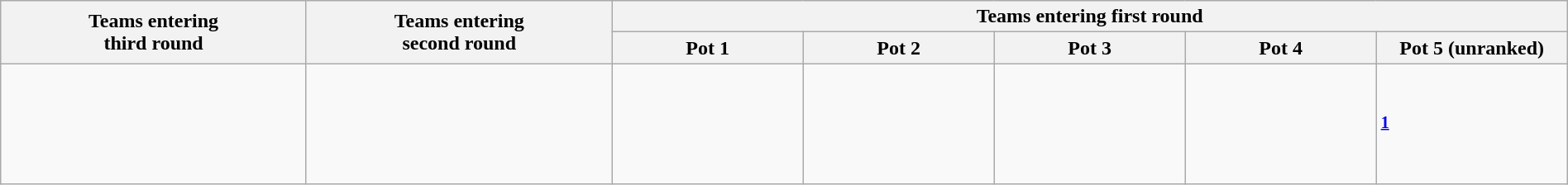<table class="wikitable" style="width:100%;">
<tr>
<th width=16% rowspan=2>Teams entering<br>third round</th>
<th width=16% rowspan=2>Teams entering<br>second round</th>
<th colspan=5>Teams entering first round</th>
</tr>
<tr>
<th width=10%>Pot 1</th>
<th width=10%>Pot 2</th>
<th width=10%>Pot 3</th>
<th width=10%>Pot 4</th>
<th width=10%>Pot 5 (unranked)</th>
</tr>
<tr>
<td valign=top><br><br>
<br>
<br>
<br>
</td>
<td valign=top><br><br>
</td>
<td valign=top><br><br>
<br>
<br>
</td>
<td valign=top><br><br>
<br>
<br>
</td>
<td valign=top><br><br>
<br>
<br>
</td>
<td valign=top><br><br>
<br>
</td>
<td valign=top><br><br>
<sup><strong><a href='#'>1</a></strong></sup><br>
</td>
</tr>
</table>
